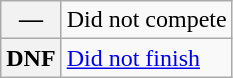<table class="wikitable">
<tr>
<th scope="row">—</th>
<td>Did not compete</td>
</tr>
<tr>
<th scope="row">DNF</th>
<td><a href='#'>Did not finish</a></td>
</tr>
</table>
